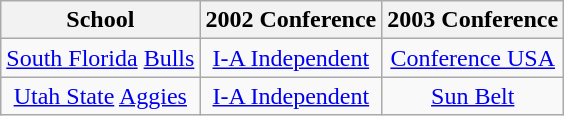<table class="wikitable sortable">
<tr>
<th>School</th>
<th>2002 Conference</th>
<th>2003 Conference</th>
</tr>
<tr style="text-align:center;">
<td><a href='#'>South Florida</a> <a href='#'>Bulls</a></td>
<td><a href='#'>I-A Independent</a></td>
<td><a href='#'>Conference USA</a></td>
</tr>
<tr style="text-align:center;">
<td><a href='#'>Utah State</a> <a href='#'>Aggies</a></td>
<td><a href='#'>I-A Independent</a></td>
<td><a href='#'>Sun Belt</a></td>
</tr>
</table>
